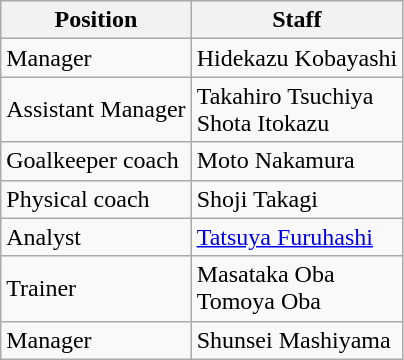<table class="wikitable">
<tr>
<th>Position</th>
<th>Staff</th>
</tr>
<tr>
<td>Manager</td>
<td> Hidekazu Kobayashi</td>
</tr>
<tr>
<td>Assistant Manager</td>
<td> Takahiro Tsuchiya<br> Shota Itokazu</td>
</tr>
<tr>
<td>Goalkeeper coach</td>
<td> Moto Nakamura</td>
</tr>
<tr>
<td>Physical coach</td>
<td> Shoji Takagi</td>
</tr>
<tr>
<td>Analyst</td>
<td> <a href='#'>Tatsuya Furuhashi</a></td>
</tr>
<tr>
<td>Trainer</td>
<td> Masataka Oba <br>  Tomoya Oba</td>
</tr>
<tr>
<td>Manager</td>
<td> Shunsei Mashiyama</td>
</tr>
</table>
